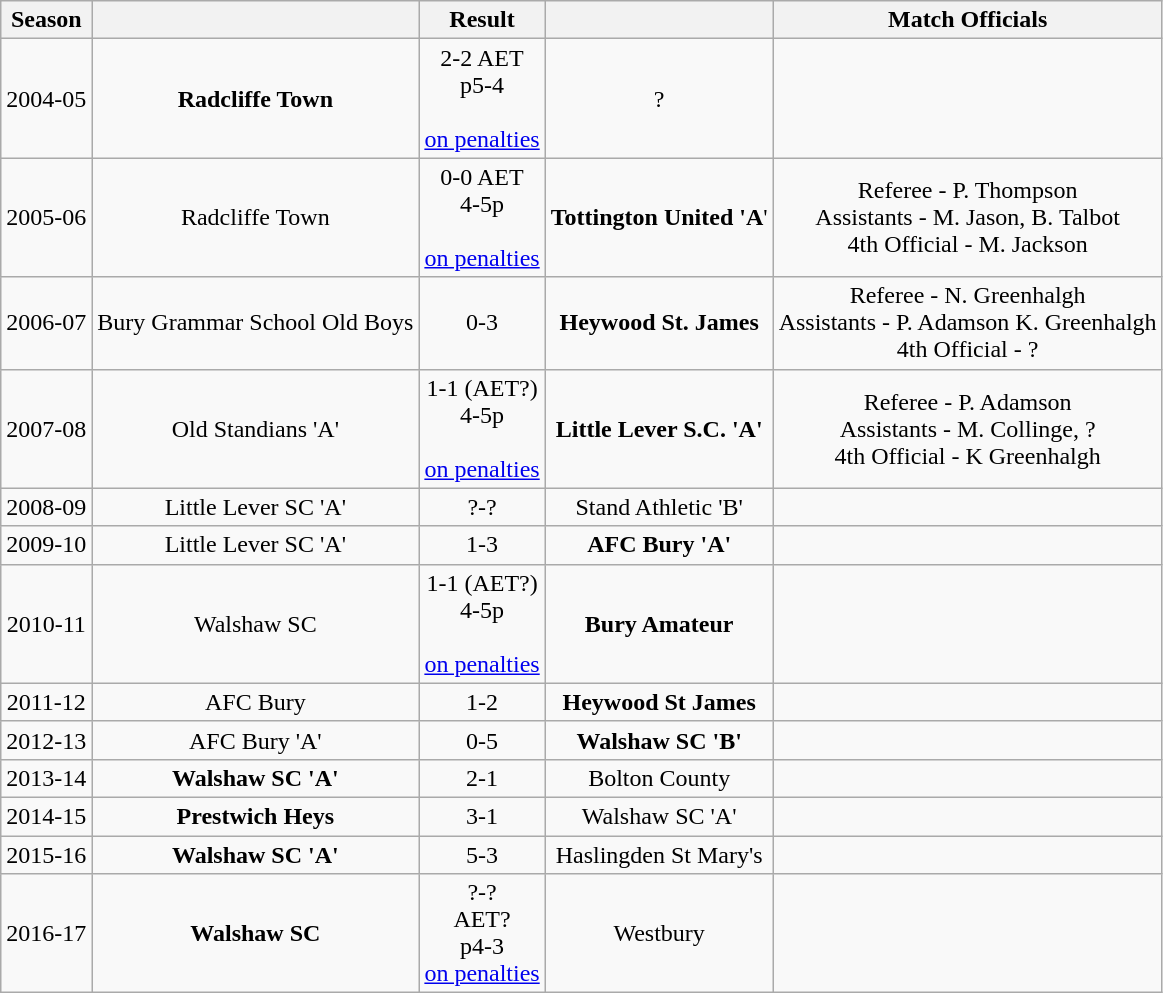<table class="wikitable" style="text-align: center">
<tr>
<th>Season</th>
<th></th>
<th>Result</th>
<th></th>
<th>Match Officials</th>
</tr>
<tr>
<td>2004-05</td>
<td><strong>Radcliffe Town</strong></td>
<td>2-2 AET<br>p5-4<br><br><a href='#'>on penalties</a></td>
<td>?</td>
<td></td>
</tr>
<tr>
<td>2005-06</td>
<td>Radcliffe Town</td>
<td>0-0 AET<br>4-5p<br><br><a href='#'>on penalties</a></td>
<td><strong>Tottington United 'A</strong>'</td>
<td>Referee - P. Thompson<br>Assistants - M. Jason, B. Talbot<br>4th Official - M. Jackson</td>
</tr>
<tr>
<td>2006-07</td>
<td>Bury Grammar School Old Boys</td>
<td>0-3</td>
<td><strong>Heywood St. James</strong></td>
<td>Referee - N. Greenhalgh<br>Assistants - P. Adamson K. Greenhalgh<br>4th Official - ?</td>
</tr>
<tr>
<td>2007-08</td>
<td>Old Standians 'A'</td>
<td>1-1 (AET?)<br>4-5p<br><br><a href='#'>on penalties</a></td>
<td><strong>Little Lever S.C. 'A' </strong></td>
<td>Referee - P. Adamson<br>Assistants - M. Collinge, ?<br>4th Official - K Greenhalgh</td>
</tr>
<tr>
<td>2008-09</td>
<td>Little Lever SC 'A'</td>
<td>?-?</td>
<td>Stand Athletic 'B'</td>
<td></td>
</tr>
<tr>
<td>2009-10</td>
<td>Little Lever SC 'A'</td>
<td>1-3</td>
<td><strong>AFC Bury 'A' </strong></td>
<td></td>
</tr>
<tr>
<td>2010-11</td>
<td>Walshaw SC</td>
<td>1-1 (AET?)<br>4-5p<br><br><a href='#'>on penalties</a></td>
<td><strong>Bury Amateur</strong></td>
<td></td>
</tr>
<tr>
<td>2011-12</td>
<td>AFC Bury</td>
<td>1-2</td>
<td><strong>Heywood St James</strong></td>
<td></td>
</tr>
<tr>
<td>2012-13</td>
<td>AFC Bury 'A'</td>
<td>0-5</td>
<td><strong>Walshaw SC 'B' </strong></td>
<td></td>
</tr>
<tr>
<td>2013-14</td>
<td><strong>Walshaw SC 'A' </strong></td>
<td>2-1</td>
<td>Bolton County</td>
<td></td>
</tr>
<tr>
<td>2014-15</td>
<td><strong>Prestwich Heys</strong></td>
<td>3-1</td>
<td>Walshaw SC 'A'</td>
<td></td>
</tr>
<tr>
<td>2015-16</td>
<td><strong>Walshaw SC 'A' </strong></td>
<td>5-3</td>
<td>Haslingden St Mary's</td>
<td></td>
</tr>
<tr>
<td>2016-17</td>
<td><strong>Walshaw SC</strong></td>
<td>?-?<br>AET?<br>p4-3<br><a href='#'>on penalties</a></td>
<td>Westbury</td>
<td></td>
</tr>
</table>
